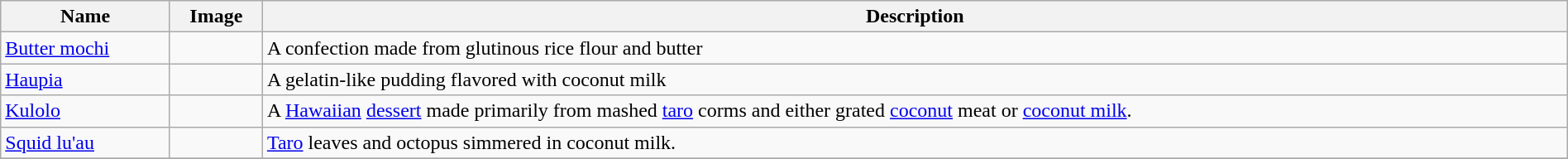<table class="wikitable sortable" width="100%">
<tr>
<th>Name</th>
<th class="unsortable">Image</th>
<th>Description</th>
</tr>
<tr>
<td><a href='#'>Butter mochi</a></td>
<td></td>
<td>A confection made from glutinous rice flour and butter</td>
</tr>
<tr>
<td><a href='#'>Haupia</a></td>
<td></td>
<td>A gelatin-like pudding flavored with coconut milk</td>
</tr>
<tr>
<td><a href='#'>Kulolo</a></td>
<td></td>
<td>A <a href='#'>Hawaiian</a> <a href='#'>dessert</a> made primarily from mashed <a href='#'>taro</a> corms and either grated <a href='#'>coconut</a> meat or <a href='#'>coconut milk</a>.</td>
</tr>
<tr>
<td><a href='#'>Squid lu'au</a></td>
<td></td>
<td><a href='#'>Taro</a> leaves and octopus simmered in coconut milk.</td>
</tr>
<tr>
</tr>
</table>
